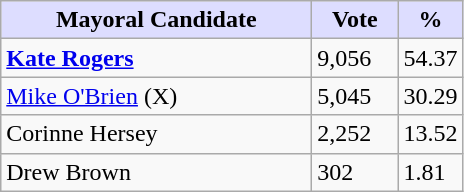<table class="wikitable">
<tr>
<th style="background:#ddf; width:200px;">Mayoral Candidate</th>
<th style="background:#ddf; width:50px;">Vote</th>
<th style="background:#ddf; width:30px;">%</th>
</tr>
<tr>
<td><strong><a href='#'>Kate Rogers</a></strong></td>
<td>9,056</td>
<td>54.37</td>
</tr>
<tr>
<td><a href='#'>Mike O'Brien</a> (X)</td>
<td>5,045</td>
<td>30.29</td>
</tr>
<tr>
<td>Corinne Hersey</td>
<td>2,252</td>
<td>13.52</td>
</tr>
<tr>
<td>Drew Brown</td>
<td>302</td>
<td>1.81</td>
</tr>
</table>
